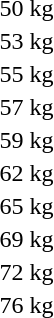<table>
<tr>
<td rowspan=2>50 kg</td>
<td rowspan=2></td>
<td rowspan=2></td>
<td></td>
</tr>
<tr>
<td></td>
</tr>
<tr>
<td rowspan=2>53 kg</td>
<td rowspan=2></td>
<td rowspan=2></td>
<td></td>
</tr>
<tr>
<td></td>
</tr>
<tr>
<td rowspan=2>55 kg</td>
<td rowspan=2></td>
<td rowspan=2></td>
<td></td>
</tr>
<tr>
<td></td>
</tr>
<tr>
<td rowspan=2>57 kg</td>
<td rowspan=2></td>
<td rowspan=2></td>
<td></td>
</tr>
<tr>
<td></td>
</tr>
<tr>
<td rowspan=2>59 kg</td>
<td rowspan=2></td>
<td rowspan=2></td>
<td></td>
</tr>
<tr>
<td></td>
</tr>
<tr>
<td rowspan=2>62 kg</td>
<td rowspan=2></td>
<td rowspan=2></td>
<td></td>
</tr>
<tr>
<td></td>
</tr>
<tr>
<td rowspan=2>65 kg</td>
<td rowspan=2></td>
<td rowspan=2></td>
<td></td>
</tr>
<tr>
<td></td>
</tr>
<tr>
<td rowspan=2>69 kg</td>
<td rowspan=2></td>
<td rowspan=2></td>
<td></td>
</tr>
<tr>
<td></td>
</tr>
<tr>
<td rowspan=2>72 kg</td>
<td rowspan=2></td>
<td rowspan=2></td>
<td></td>
</tr>
<tr>
<td></td>
</tr>
<tr>
<td rowspan=2>76 kg</td>
<td rowspan=2></td>
<td rowspan=2></td>
<td></td>
</tr>
<tr>
<td></td>
</tr>
<tr>
</tr>
</table>
